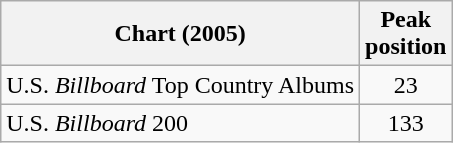<table class="wikitable">
<tr>
<th>Chart (2005)</th>
<th>Peak<br>position</th>
</tr>
<tr>
<td>U.S. <em>Billboard</em> Top Country Albums</td>
<td align="center">23</td>
</tr>
<tr>
<td>U.S. <em>Billboard</em> 200</td>
<td align="center">133</td>
</tr>
</table>
